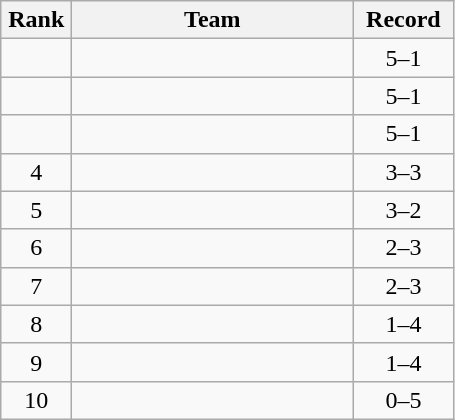<table class="wikitable" style="text-align: center;">
<tr>
<th width=40>Rank</th>
<th width=180>Team</th>
<th width=60>Record</th>
</tr>
<tr>
<td></td>
<td align="left"></td>
<td>5–1</td>
</tr>
<tr>
<td></td>
<td align="left"></td>
<td>5–1</td>
</tr>
<tr>
<td></td>
<td align="left"></td>
<td>5–1</td>
</tr>
<tr>
<td>4</td>
<td align="left"></td>
<td>3–3</td>
</tr>
<tr>
<td>5</td>
<td align="left"></td>
<td>3–2</td>
</tr>
<tr>
<td>6</td>
<td align="left"></td>
<td>2–3</td>
</tr>
<tr>
<td>7</td>
<td align="left"></td>
<td>2–3</td>
</tr>
<tr>
<td>8</td>
<td align="left"></td>
<td>1–4</td>
</tr>
<tr>
<td>9</td>
<td align="left"></td>
<td>1–4</td>
</tr>
<tr>
<td>10</td>
<td align="left"></td>
<td>0–5</td>
</tr>
</table>
